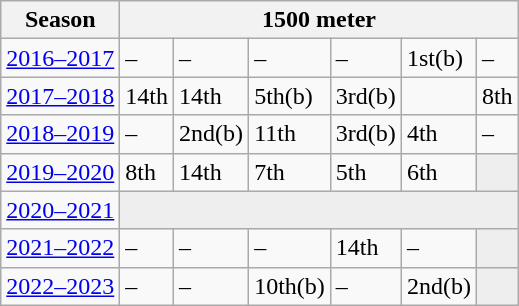<table class="wikitable" style="display: inline-table;">
<tr>
<th>Season</th>
<th colspan="6">1500 meter</th>
</tr>
<tr>
<td><a href='#'>2016–2017</a></td>
<td>–</td>
<td>–</td>
<td>–</td>
<td>–</td>
<td>1st(b)</td>
<td>–</td>
</tr>
<tr>
<td><a href='#'>2017–2018</a></td>
<td>14th</td>
<td>14th</td>
<td>5th(b)</td>
<td>3rd(b)</td>
<td></td>
<td>8th</td>
</tr>
<tr>
<td><a href='#'>2018–2019</a></td>
<td>–</td>
<td>2nd(b)</td>
<td>11th</td>
<td>3rd(b)</td>
<td>4th</td>
<td>–</td>
</tr>
<tr>
<td><a href='#'>2019–2020</a></td>
<td>8th</td>
<td>14th</td>
<td>7th</td>
<td>5th</td>
<td>6th</td>
<td colspan="1" bgcolor=#EEEEEE></td>
</tr>
<tr>
<td><a href='#'>2020–2021</a></td>
<td colspan="6" bgcolor=#EEEEEE></td>
</tr>
<tr>
<td><a href='#'>2021–2022</a></td>
<td>–</td>
<td>–</td>
<td>–</td>
<td>14th</td>
<td>–</td>
<td colspan="2" bgcolor=#EEEEEE></td>
</tr>
<tr>
<td><a href='#'>2022–2023</a></td>
<td>–</td>
<td>–</td>
<td>10th(b)</td>
<td>–</td>
<td>2nd(b)</td>
<td colspan="2" bgcolor=#EEEEEE></td>
</tr>
</table>
